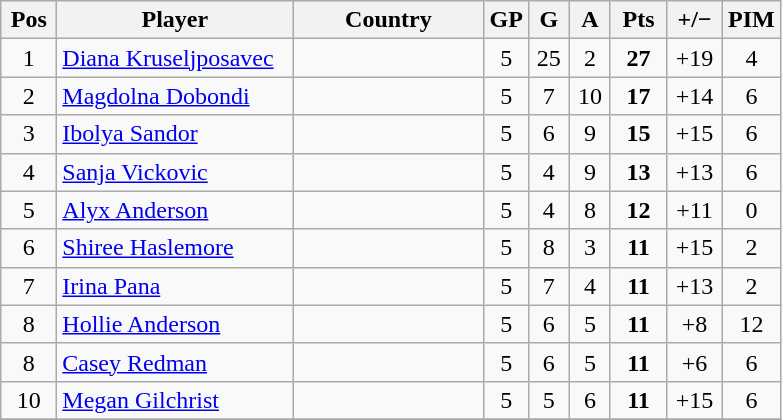<table class="wikitable sortable" style="text-align: center;">
<tr>
<th width=30>Pos</th>
<th width=150>Player</th>
<th width=120>Country</th>
<th width=20>GP</th>
<th width=20>G</th>
<th width=20>A</th>
<th width=30>Pts</th>
<th width=30>+/−</th>
<th width=30>PIM</th>
</tr>
<tr>
<td>1</td>
<td align=left><a href='#'>Diana Kruseljposavec</a></td>
<td align=left></td>
<td>5</td>
<td>25</td>
<td>2</td>
<td><strong>27</strong></td>
<td>+19</td>
<td>4</td>
</tr>
<tr>
<td>2</td>
<td align=left><a href='#'>Magdolna Dobondi</a></td>
<td align=left></td>
<td>5</td>
<td>7</td>
<td>10</td>
<td><strong>17</strong></td>
<td>+14</td>
<td>6</td>
</tr>
<tr>
<td>3</td>
<td align=left><a href='#'>Ibolya Sandor</a></td>
<td align=left></td>
<td>5</td>
<td>6</td>
<td>9</td>
<td><strong>15</strong></td>
<td>+15</td>
<td>6</td>
</tr>
<tr>
<td>4</td>
<td align=left><a href='#'>Sanja Vickovic</a></td>
<td align=left></td>
<td>5</td>
<td>4</td>
<td>9</td>
<td><strong>13</strong></td>
<td>+13</td>
<td>6</td>
</tr>
<tr>
<td>5</td>
<td align=left><a href='#'>Alyx Anderson</a></td>
<td align=left></td>
<td>5</td>
<td>4</td>
<td>8</td>
<td><strong>12</strong></td>
<td>+11</td>
<td>0</td>
</tr>
<tr>
<td>6</td>
<td align=left><a href='#'>Shiree Haslemore</a></td>
<td align=left></td>
<td>5</td>
<td>8</td>
<td>3</td>
<td><strong>11</strong></td>
<td>+15</td>
<td>2</td>
</tr>
<tr>
<td>7</td>
<td align=left><a href='#'>Irina Pana</a></td>
<td align=left></td>
<td>5</td>
<td>7</td>
<td>4</td>
<td><strong>11</strong></td>
<td>+13</td>
<td>2</td>
</tr>
<tr>
<td>8</td>
<td align=left><a href='#'>Hollie Anderson</a></td>
<td align=left></td>
<td>5</td>
<td>6</td>
<td>5</td>
<td><strong>11</strong></td>
<td>+8</td>
<td>12</td>
</tr>
<tr>
<td>8</td>
<td align=left><a href='#'>Casey Redman</a></td>
<td align=left></td>
<td>5</td>
<td>6</td>
<td>5</td>
<td><strong>11</strong></td>
<td>+6</td>
<td>6</td>
</tr>
<tr>
<td>10</td>
<td align=left><a href='#'>Megan Gilchrist</a></td>
<td align=left></td>
<td>5</td>
<td>5</td>
<td>6</td>
<td><strong>11</strong></td>
<td>+15</td>
<td>6</td>
</tr>
<tr>
</tr>
</table>
